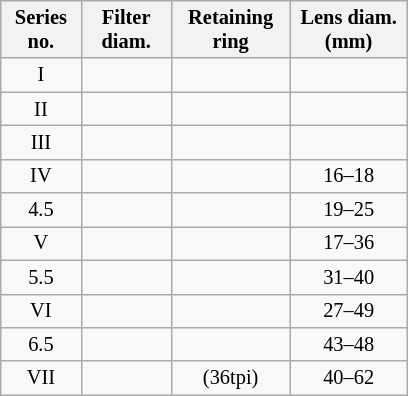<table class="wikitable" style="text-align:center;font-size:85%;width:20em;">
<tr>
<th>Series no.</th>
<th>Filter diam.</th>
<th>Retaining ring</th>
<th>Lens diam. (mm)</th>
</tr>
<tr>
<td>I</td>
<td></td>
<td></td>
<td></td>
</tr>
<tr>
<td>II</td>
<td></td>
<td></td>
<td></td>
</tr>
<tr>
<td>III</td>
<td></td>
<td></td>
<td></td>
</tr>
<tr>
<td>IV</td>
<td></td>
<td></td>
<td>16–18</td>
</tr>
<tr>
<td>4.5</td>
<td></td>
<td></td>
<td>19–25</td>
</tr>
<tr>
<td>V</td>
<td></td>
<td></td>
<td>17–36</td>
</tr>
<tr>
<td>5.5</td>
<td></td>
<td></td>
<td>31–40</td>
</tr>
<tr>
<td>VI</td>
<td></td>
<td></td>
<td>27–49</td>
</tr>
<tr>
<td>6.5</td>
<td></td>
<td></td>
<td>43–48</td>
</tr>
<tr>
<td>VII</td>
<td></td>
<td> (36tpi)</td>
<td>40–62</td>
</tr>
</table>
